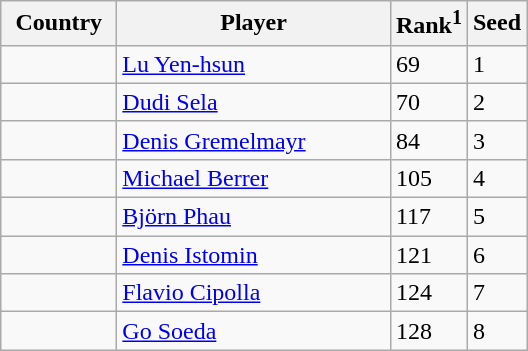<table class="sortable wikitable">
<tr>
<th width="70">Country</th>
<th width="175">Player</th>
<th>Rank<sup>1</sup></th>
<th>Seed</th>
</tr>
<tr>
<td></td>
<td><a href='#'>Lu Yen-hsun</a></td>
<td>69</td>
<td>1</td>
</tr>
<tr>
<td></td>
<td><a href='#'>Dudi Sela</a></td>
<td>70</td>
<td>2</td>
</tr>
<tr>
<td></td>
<td><a href='#'>Denis Gremelmayr</a></td>
<td>84</td>
<td>3</td>
</tr>
<tr>
<td></td>
<td><a href='#'>Michael Berrer</a></td>
<td>105</td>
<td>4</td>
</tr>
<tr>
<td></td>
<td><a href='#'>Björn Phau</a></td>
<td>117</td>
<td>5</td>
</tr>
<tr>
<td></td>
<td><a href='#'>Denis Istomin</a></td>
<td>121</td>
<td>6</td>
</tr>
<tr>
<td></td>
<td><a href='#'>Flavio Cipolla</a></td>
<td>124</td>
<td>7</td>
</tr>
<tr>
<td></td>
<td><a href='#'>Go Soeda</a></td>
<td>128</td>
<td>8</td>
</tr>
</table>
